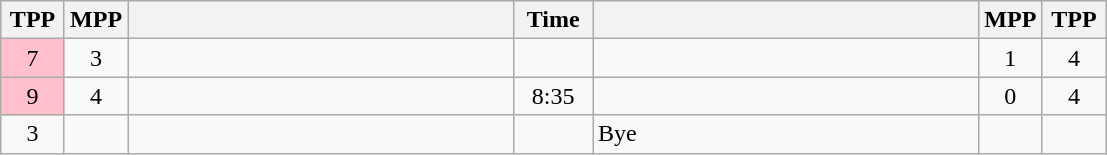<table class="wikitable" style="text-align: center;" |>
<tr>
<th width="35">TPP</th>
<th width="35">MPP</th>
<th width="250"></th>
<th width="45">Time</th>
<th width="250"></th>
<th width="35">MPP</th>
<th width="35">TPP</th>
</tr>
<tr>
<td bgcolor=pink>7</td>
<td>3</td>
<td style="text-align:left;"></td>
<td></td>
<td style="text-align:left;"><strong></strong></td>
<td>1</td>
<td>4</td>
</tr>
<tr>
<td bgcolor=pink>9</td>
<td>4</td>
<td style="text-align:left;"></td>
<td>8:35</td>
<td style="text-align:left;"><strong></strong></td>
<td>0</td>
<td>4</td>
</tr>
<tr>
<td>3</td>
<td></td>
<td style="text-align:left;"><strong></strong></td>
<td></td>
<td style="text-align:left;">Bye</td>
<td></td>
<td></td>
</tr>
</table>
